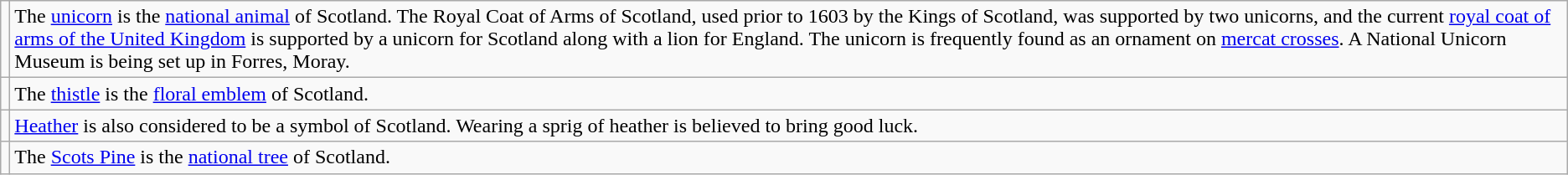<table class="wikitable">
<tr>
<td></td>
<td>The <a href='#'>unicorn</a> is the <a href='#'>national animal</a> of Scotland. The Royal Coat of Arms of Scotland, used prior to 1603 by the Kings of Scotland, was supported by two unicorns, and the current <a href='#'>royal coat of arms of the United Kingdom</a> is supported by a unicorn for Scotland along with a lion for England. The unicorn is frequently found as an ornament on <a href='#'>mercat crosses</a>. A National Unicorn Museum is being set up in Forres, Moray.</td>
</tr>
<tr>
<td></td>
<td>The <a href='#'>thistle</a> is the <a href='#'>floral emblem</a> of Scotland.</td>
</tr>
<tr>
<td></td>
<td><a href='#'>Heather</a> is also considered to be a symbol of Scotland. Wearing a sprig of heather is believed to bring good luck.</td>
</tr>
<tr>
<td></td>
<td>The <a href='#'>Scots Pine</a> is the <a href='#'>national tree</a> of Scotland.</td>
</tr>
</table>
